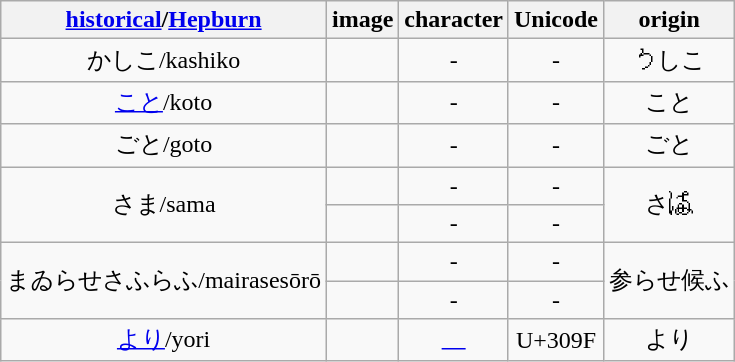<table class="wikitable" style="text-align:center">
<tr>
<th><a href='#'>historical</a>/<a href='#'>Hepburn</a></th>
<th>image</th>
<th>character</th>
<th>Unicode</th>
<th>origin</th>
</tr>
<tr>
<td>かしこ/kashiko</td>
<td></td>
<td>-</td>
<td>-</td>
<td>𛀚しこ</td>
</tr>
<tr>
<td><a href='#'>こと</a>/koto</td>
<td></td>
<td>-</td>
<td>-</td>
<td>こと</td>
</tr>
<tr>
<td>ごと/goto</td>
<td>゙</td>
<td>-</td>
<td>-</td>
<td>ごと</td>
</tr>
<tr>
<td rowspan="2">さま/sama</td>
<td></td>
<td>-</td>
<td>-</td>
<td rowspan="2">さ𛃅</td>
</tr>
<tr>
<td></td>
<td>-</td>
<td>-</td>
</tr>
<tr>
<td rowspan="2">まゐらせさふらふ/mairasesōrō</td>
<td></td>
<td>-</td>
<td>-</td>
<td rowspan="2">参らせ候ふ</td>
</tr>
<tr>
<td></td>
<td>-</td>
<td>-</td>
</tr>
<tr>
<td><a href='#'>より</a>/yori</td>
<td></td>
<td><a href='#'>ゟ</a></td>
<td>U+309F</td>
<td>より</td>
</tr>
</table>
